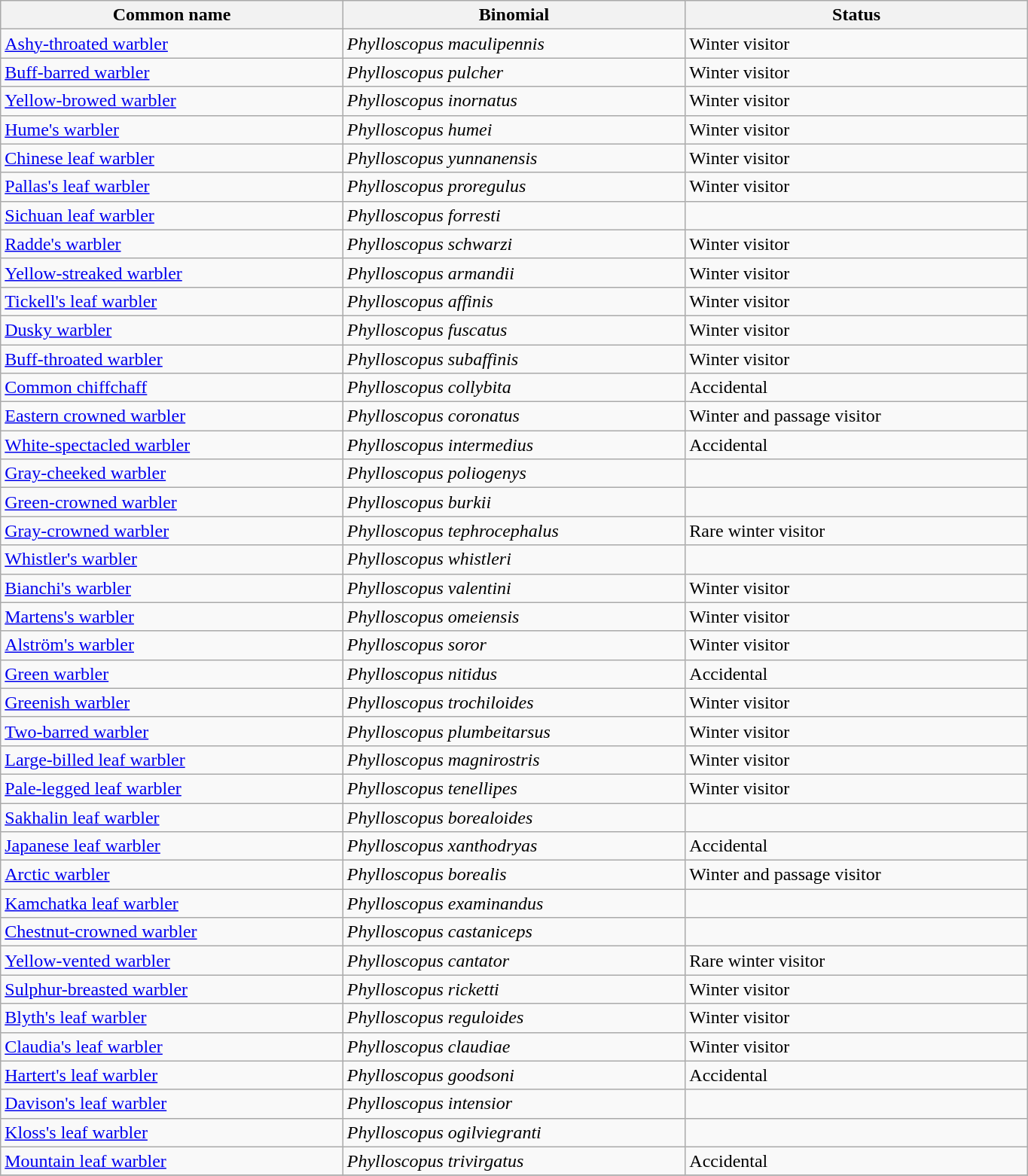<table width=72% class="wikitable">
<tr>
<th width=24%>Common name</th>
<th width=24%>Binomial</th>
<th width=24%>Status</th>
</tr>
<tr>
<td><a href='#'>Ashy-throated warbler</a></td>
<td><em>Phylloscopus maculipennis</em></td>
<td>Winter visitor</td>
</tr>
<tr>
<td><a href='#'>Buff-barred warbler</a></td>
<td><em>Phylloscopus pulcher</em></td>
<td>Winter visitor</td>
</tr>
<tr>
<td><a href='#'>Yellow-browed warbler</a></td>
<td><em>Phylloscopus inornatus</em></td>
<td>Winter visitor</td>
</tr>
<tr>
<td><a href='#'>Hume's warbler</a></td>
<td><em>Phylloscopus humei</em></td>
<td>Winter visitor</td>
</tr>
<tr>
<td><a href='#'>Chinese leaf warbler</a></td>
<td><em>Phylloscopus yunnanensis</em></td>
<td>Winter visitor</td>
</tr>
<tr>
<td><a href='#'>Pallas's leaf warbler</a></td>
<td><em>Phylloscopus proregulus</em></td>
<td>Winter visitor</td>
</tr>
<tr>
<td><a href='#'>Sichuan leaf warbler</a></td>
<td><em>Phylloscopus forresti</em></td>
<td></td>
</tr>
<tr>
<td><a href='#'>Radde's warbler</a></td>
<td><em>Phylloscopus schwarzi</em></td>
<td>Winter visitor</td>
</tr>
<tr>
<td><a href='#'>Yellow-streaked warbler</a></td>
<td><em>Phylloscopus armandii</em></td>
<td>Winter visitor</td>
</tr>
<tr>
<td><a href='#'>Tickell's leaf warbler</a></td>
<td><em>Phylloscopus affinis</em></td>
<td>Winter visitor</td>
</tr>
<tr>
<td><a href='#'>Dusky warbler</a></td>
<td><em>Phylloscopus fuscatus</em></td>
<td>Winter visitor</td>
</tr>
<tr>
<td><a href='#'>Buff-throated warbler</a></td>
<td><em>Phylloscopus subaffinis</em></td>
<td>Winter visitor</td>
</tr>
<tr>
<td><a href='#'>Common chiffchaff</a></td>
<td><em>Phylloscopus collybita</em></td>
<td>Accidental</td>
</tr>
<tr>
<td><a href='#'>Eastern crowned warbler</a></td>
<td><em>Phylloscopus coronatus</em></td>
<td>Winter and passage visitor</td>
</tr>
<tr>
<td><a href='#'>White-spectacled warbler</a></td>
<td><em>Phylloscopus intermedius</em></td>
<td>Accidental</td>
</tr>
<tr>
<td><a href='#'>Gray-cheeked warbler</a></td>
<td><em>Phylloscopus poliogenys</em></td>
<td></td>
</tr>
<tr>
<td><a href='#'>Green-crowned warbler</a></td>
<td><em>Phylloscopus burkii</em></td>
<td></td>
</tr>
<tr>
<td><a href='#'>Gray-crowned warbler</a></td>
<td><em>Phylloscopus tephrocephalus</em></td>
<td>Rare winter visitor</td>
</tr>
<tr>
<td><a href='#'>Whistler's warbler</a></td>
<td><em>Phylloscopus whistleri</em></td>
<td></td>
</tr>
<tr>
<td><a href='#'>Bianchi's warbler</a></td>
<td><em>Phylloscopus valentini</em></td>
<td>Winter visitor</td>
</tr>
<tr>
<td><a href='#'>Martens's warbler</a></td>
<td><em>Phylloscopus omeiensis</em></td>
<td>Winter visitor</td>
</tr>
<tr>
<td><a href='#'>Alström's warbler</a></td>
<td><em>Phylloscopus soror</em></td>
<td>Winter visitor</td>
</tr>
<tr>
<td><a href='#'>Green warbler</a></td>
<td><em>Phylloscopus nitidus</em></td>
<td>Accidental</td>
</tr>
<tr>
<td><a href='#'>Greenish warbler</a></td>
<td><em>Phylloscopus trochiloides</em></td>
<td>Winter visitor</td>
</tr>
<tr>
<td><a href='#'>Two-barred warbler</a></td>
<td><em>Phylloscopus plumbeitarsus</em></td>
<td>Winter visitor</td>
</tr>
<tr>
<td><a href='#'>Large-billed leaf warbler</a></td>
<td><em>Phylloscopus magnirostris</em></td>
<td>Winter visitor</td>
</tr>
<tr>
<td><a href='#'>Pale-legged leaf warbler</a></td>
<td><em>Phylloscopus tenellipes</em></td>
<td>Winter visitor</td>
</tr>
<tr>
<td><a href='#'>Sakhalin leaf warbler</a></td>
<td><em>Phylloscopus borealoides</em></td>
<td></td>
</tr>
<tr>
<td><a href='#'>Japanese leaf warbler</a></td>
<td><em>Phylloscopus xanthodryas</em></td>
<td>Accidental</td>
</tr>
<tr>
<td><a href='#'>Arctic warbler</a></td>
<td><em>Phylloscopus borealis</em></td>
<td>Winter and passage visitor</td>
</tr>
<tr>
<td><a href='#'>Kamchatka leaf warbler</a></td>
<td><em>Phylloscopus examinandus</em></td>
<td></td>
</tr>
<tr>
<td><a href='#'>Chestnut-crowned warbler</a></td>
<td><em>Phylloscopus castaniceps</em></td>
<td></td>
</tr>
<tr>
<td><a href='#'>Yellow-vented warbler</a></td>
<td><em>Phylloscopus cantator</em></td>
<td>Rare winter visitor</td>
</tr>
<tr>
<td><a href='#'>Sulphur-breasted warbler</a></td>
<td><em>Phylloscopus ricketti</em></td>
<td>Winter visitor</td>
</tr>
<tr>
<td><a href='#'>Blyth's leaf warbler</a></td>
<td><em>Phylloscopus reguloides</em></td>
<td>Winter visitor</td>
</tr>
<tr>
<td><a href='#'>Claudia's leaf warbler</a></td>
<td><em>Phylloscopus claudiae</em></td>
<td>Winter visitor</td>
</tr>
<tr>
<td><a href='#'>Hartert's leaf warbler</a></td>
<td><em>Phylloscopus goodsoni</em></td>
<td>Accidental</td>
</tr>
<tr>
<td><a href='#'>Davison's leaf warbler</a></td>
<td><em>Phylloscopus intensior</em></td>
<td></td>
</tr>
<tr>
<td><a href='#'>Kloss's leaf warbler</a></td>
<td><em>Phylloscopus ogilviegranti</em></td>
<td></td>
</tr>
<tr>
<td><a href='#'>Mountain leaf warbler</a></td>
<td><em>Phylloscopus trivirgatus</em></td>
<td>Accidental</td>
</tr>
<tr>
</tr>
</table>
